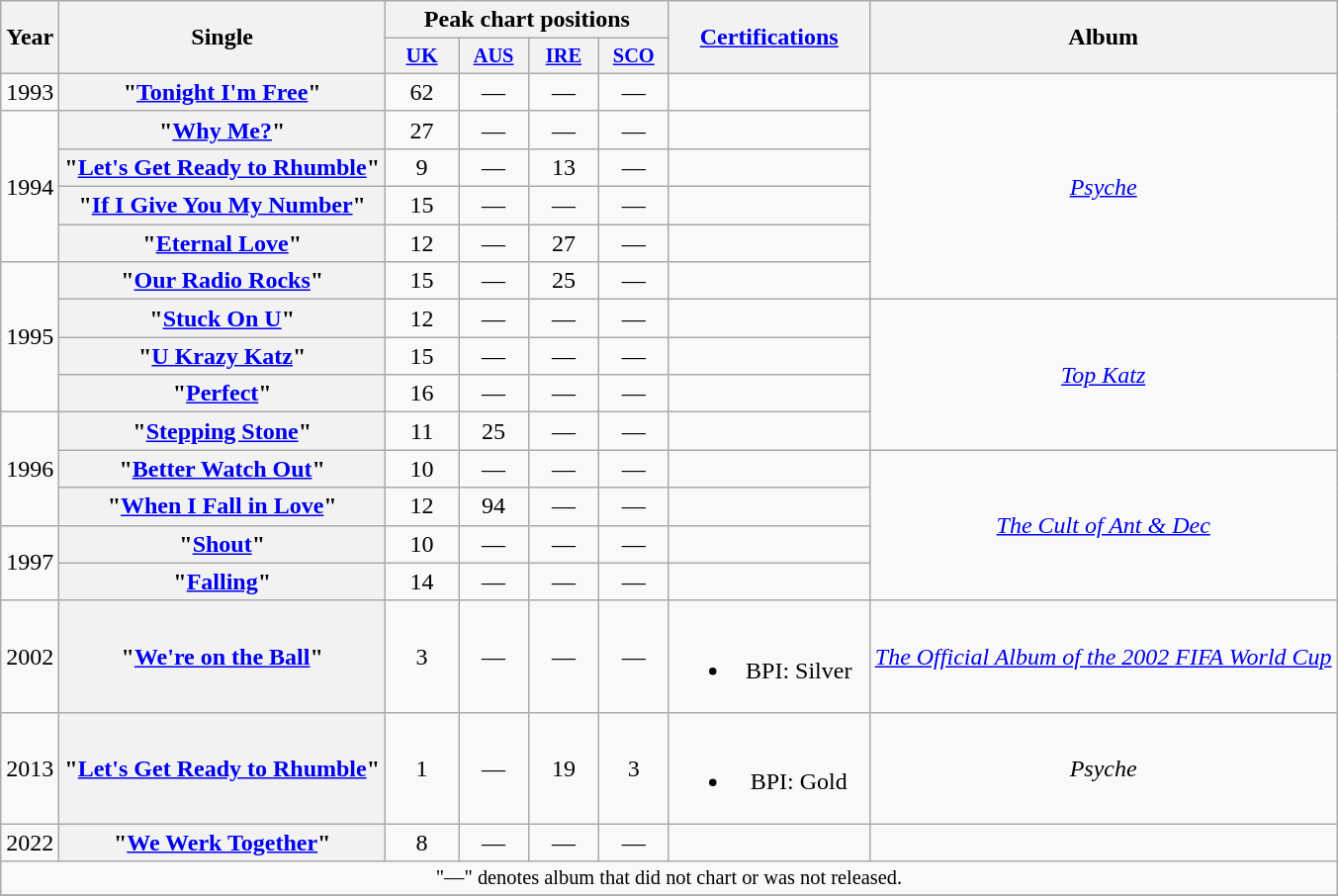<table class="wikitable plainrowheaders" style="text-align:center;">
<tr>
<th scope="col" rowspan="2">Year</th>
<th scope="col" rowspan="2">Single</th>
<th scope="col" colspan="4">Peak chart positions</th>
<th scope="col" rowspan="2" style="width:8em;"><a href='#'>Certifications</a></th>
<th scope="col" rowspan="2">Album</th>
</tr>
<tr>
<th scope="col" style="width:3em;font-size:89%;"><a href='#'>UK</a><br></th>
<th scope="col" style="width:3em;font-size:85%;"><a href='#'>AUS</a><br></th>
<th scope="col" style="width:3em;font-size:85%;"><a href='#'>IRE</a><br></th>
<th scope="col" style="width:3em;font-size:85%;"><a href='#'>SCO</a><br></th>
</tr>
<tr>
<td>1993</td>
<th scope="row">"<a href='#'>Tonight I'm Free</a>"</th>
<td>62</td>
<td>—</td>
<td>—</td>
<td>—</td>
<td></td>
<td rowspan="6"><em><a href='#'>Psyche</a></em></td>
</tr>
<tr>
<td rowspan="4">1994</td>
<th scope="row">"<a href='#'>Why Me?</a>"</th>
<td>27</td>
<td>—</td>
<td>—</td>
<td>—</td>
<td></td>
</tr>
<tr>
<th scope="row">"<a href='#'>Let's Get Ready to Rhumble</a>"</th>
<td>9</td>
<td>—</td>
<td>13</td>
<td>—</td>
<td></td>
</tr>
<tr>
<th scope="row">"<a href='#'>If I Give You My Number</a>"</th>
<td>15</td>
<td>—</td>
<td>—</td>
<td>—</td>
<td></td>
</tr>
<tr>
<th scope="row">"<a href='#'>Eternal Love</a>"</th>
<td>12</td>
<td>—</td>
<td>27</td>
<td>—</td>
<td></td>
</tr>
<tr>
<td rowspan="4">1995</td>
<th scope="row">"<a href='#'>Our Radio Rocks</a>"</th>
<td>15</td>
<td>—</td>
<td>25</td>
<td>—</td>
<td></td>
</tr>
<tr>
<th scope="row">"<a href='#'>Stuck On U</a>"</th>
<td>12</td>
<td>—</td>
<td>—</td>
<td>—</td>
<td></td>
<td rowspan="4"><em><a href='#'>Top Katz</a></em></td>
</tr>
<tr>
<th scope="row">"<a href='#'>U Krazy Katz</a>"</th>
<td>15</td>
<td>—</td>
<td>—</td>
<td>—</td>
<td></td>
</tr>
<tr>
<th scope="row">"<a href='#'>Perfect</a>"</th>
<td>16</td>
<td>—</td>
<td>—</td>
<td>—</td>
<td></td>
</tr>
<tr>
<td rowspan="3">1996</td>
<th scope="row">"<a href='#'>Stepping Stone</a>"</th>
<td>11</td>
<td>25</td>
<td>—</td>
<td>—</td>
<td></td>
</tr>
<tr>
<th scope="row">"<a href='#'>Better Watch Out</a>"</th>
<td>10</td>
<td>—</td>
<td>—</td>
<td>—</td>
<td></td>
<td rowspan="4"><em><a href='#'>The Cult of Ant & Dec</a></em></td>
</tr>
<tr>
<th scope="row">"<a href='#'>When I Fall in Love</a>"</th>
<td>12</td>
<td>94</td>
<td>—</td>
<td>—</td>
<td></td>
</tr>
<tr>
<td rowspan="2">1997</td>
<th scope="row">"<a href='#'>Shout</a>"</th>
<td>10</td>
<td>—</td>
<td>—</td>
<td>—</td>
<td></td>
</tr>
<tr>
<th scope="row">"<a href='#'>Falling</a>"</th>
<td>14</td>
<td>—</td>
<td>—</td>
<td>—</td>
<td></td>
</tr>
<tr>
<td>2002</td>
<th scope="row">"<a href='#'>We're on the Ball</a>"</th>
<td>3</td>
<td>—</td>
<td>—</td>
<td>—</td>
<td><br><ul><li>BPI: Silver</li></ul></td>
<td><em><a href='#'>The Official Album of the 2002 FIFA World Cup</a></em></td>
</tr>
<tr>
<td>2013</td>
<th scope="row">"<a href='#'>Let's Get Ready to Rhumble</a>"</th>
<td>1</td>
<td>—</td>
<td>19</td>
<td>3</td>
<td><br><ul><li>BPI: Gold</li></ul></td>
<td><em>Psyche</em></td>
</tr>
<tr>
<td>2022</td>
<th scope="row">"<a href='#'>We Werk Together</a>"<br></th>
<td>8</td>
<td>—</td>
<td>—</td>
<td>—</td>
<td></td>
<td></td>
</tr>
<tr>
<td colspan="18" style="text-align:center; font-size:85%;">"—" denotes album that did not chart or was not released.</td>
</tr>
<tr>
</tr>
</table>
